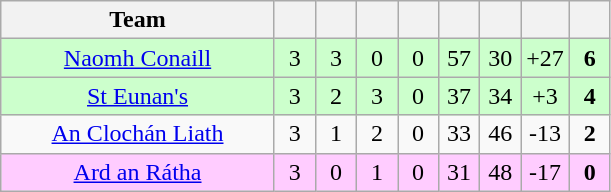<table class="wikitable" style="text-align:center">
<tr>
<th style="width:175px;">Team</th>
<th width="20"></th>
<th width="20"></th>
<th width="20"></th>
<th width="20"></th>
<th width="20"></th>
<th width="20"></th>
<th width="20"></th>
<th width="20"></th>
</tr>
<tr style="background:#cfc;">
<td><a href='#'>Naomh Conaill</a></td>
<td>3</td>
<td>3</td>
<td>0</td>
<td>0</td>
<td>57</td>
<td>30</td>
<td>+27</td>
<td><strong>6</strong></td>
</tr>
<tr style="background:#cfc;">
<td><a href='#'>St Eunan's</a></td>
<td>3</td>
<td>2</td>
<td>3</td>
<td>0</td>
<td>37</td>
<td>34</td>
<td>+3</td>
<td><strong>4</strong></td>
</tr>
<tr>
<td><a href='#'>An Clochán Liath</a></td>
<td>3</td>
<td>1</td>
<td>2</td>
<td>0</td>
<td>33</td>
<td>46</td>
<td>-13</td>
<td><strong>2</strong></td>
</tr>
<tr style="background:#fcf;">
<td><a href='#'>Ard an Rátha</a></td>
<td>3</td>
<td>0</td>
<td>1</td>
<td>0</td>
<td>31</td>
<td>48</td>
<td>-17</td>
<td><strong>0</strong></td>
</tr>
</table>
